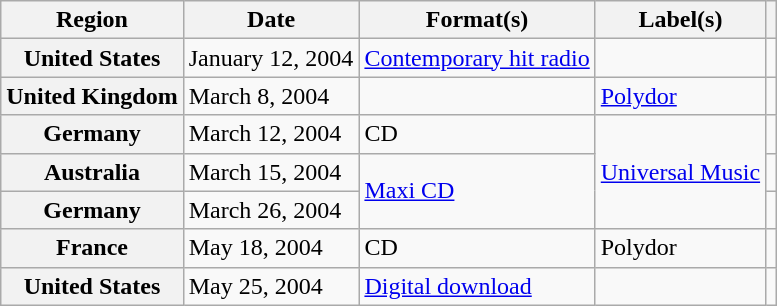<table class="wikitable plainrowheaders">
<tr>
<th scope="col">Region</th>
<th scope="col">Date</th>
<th scope="col">Format(s)</th>
<th scope="col">Label(s)</th>
<th scope="col"></th>
</tr>
<tr>
<th scope="row">United States</th>
<td>January 12, 2004</td>
<td><a href='#'>Contemporary hit radio</a></td>
<td></td>
<td></td>
</tr>
<tr>
<th scope="row">United Kingdom</th>
<td>March 8, 2004</td>
<td></td>
<td><a href='#'>Polydor</a></td>
<td></td>
</tr>
<tr>
<th scope="row">Germany</th>
<td>March 12, 2004</td>
<td>CD</td>
<td rowspan="3"><a href='#'>Universal Music</a></td>
<td></td>
</tr>
<tr>
<th scope="row">Australia</th>
<td>March 15, 2004</td>
<td rowspan="2"><a href='#'>Maxi CD</a></td>
<td></td>
</tr>
<tr>
<th scope="row">Germany</th>
<td>March 26, 2004</td>
<td></td>
</tr>
<tr>
<th scope="row">France</th>
<td>May 18, 2004</td>
<td>CD</td>
<td>Polydor</td>
<td></td>
</tr>
<tr>
<th scope="row">United States</th>
<td>May 25, 2004</td>
<td><a href='#'>Digital download</a></td>
<td></td>
<td></td>
</tr>
</table>
